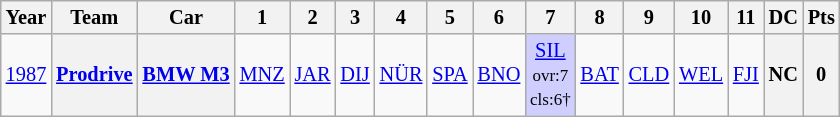<table class="wikitable" style="text-align:center; font-size:85%">
<tr>
<th>Year</th>
<th>Team</th>
<th>Car</th>
<th>1</th>
<th>2</th>
<th>3</th>
<th>4</th>
<th>5</th>
<th>6</th>
<th>7</th>
<th>8</th>
<th>9</th>
<th>10</th>
<th>11</th>
<th>DC</th>
<th>Pts</th>
</tr>
<tr>
<td><a href='#'>1987</a></td>
<th> <a href='#'>Prodrive</a></th>
<th><a href='#'>BMW M3</a></th>
<td><a href='#'>MNZ</a></td>
<td><a href='#'>JAR</a></td>
<td><a href='#'>DIJ</a></td>
<td><a href='#'>NÜR</a></td>
<td><a href='#'>SPA</a></td>
<td><a href='#'>BNO</a></td>
<td style="background:#CFCFFF;"><a href='#'>SIL</a><br><small>ovr:7<br>cls:6†</small></td>
<td><a href='#'>BAT</a></td>
<td><a href='#'>CLD</a></td>
<td><a href='#'>WEL</a></td>
<td><a href='#'>FJI</a></td>
<th>NC</th>
<th>0</th>
</tr>
</table>
